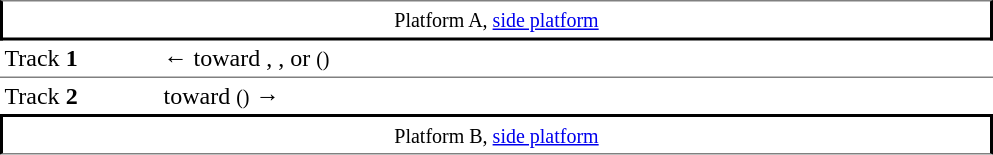<table cellpadding="3" cellspacing="0" border="0">
<tr>
<td colspan="2" style="border-top:solid 1px gray;border-right:solid 2px black;border-left:solid 2px black;border-bottom:solid 2px black;text-align:center;"><small>Platform A, <a href='#'>side platform</a></small> </td>
</tr>
<tr>
<td width="100" style="border-bottom:solid 1px gray;">Track <strong>1</strong></td>
<td width="550" style="border-bottom:solid 1px gray;">←  toward , , or  <small>()</small></td>
</tr>
<tr>
<td>Track <strong>2</strong></td>
<td>  toward  <small>()</small> →</td>
</tr>
<tr>
<td colspan="2" style="border-bottom:solid 1px gray;border-top:solid 2px black;border-right:solid 2px black;border-left:solid 2px black;text-align:center;"><small>Platform B, <a href='#'>side platform</a></small> </td>
</tr>
</table>
